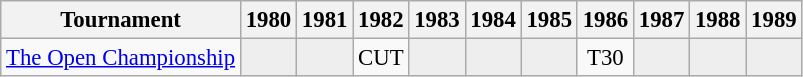<table class="wikitable" style="font-size:95%;text-align:center;">
<tr>
<th>Tournament</th>
<th>1980</th>
<th>1981</th>
<th>1982</th>
<th>1983</th>
<th>1984</th>
<th>1985</th>
<th>1986</th>
<th>1987</th>
<th>1988</th>
<th>1989</th>
</tr>
<tr>
<td align=left><a href='#'>The Open Championship</a></td>
<td style="background:#eeeeee;"></td>
<td style="background:#eeeeee;"></td>
<td>CUT</td>
<td style="background:#eeeeee;"></td>
<td style="background:#eeeeee;"></td>
<td style="background:#eeeeee;"></td>
<td>T30</td>
<td style="background:#eeeeee;"></td>
<td style="background:#eeeeee;"></td>
<td style="background:#eeeeee;"></td>
</tr>
</table>
